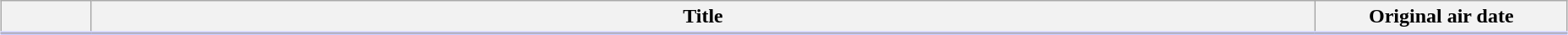<table class="wikitable" style="width:98%; margin:auto; background:#FFF;">
<tr style="border-bottom: 3px solid #CCF;">
<th style="width:4em;"></th>
<th>Title</th>
<th style="width:12em;">Original air date</th>
</tr>
<tr>
</tr>
</table>
